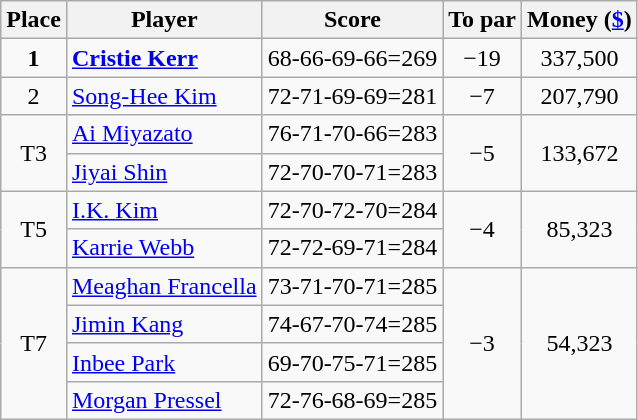<table class="wikitable">
<tr>
<th>Place</th>
<th>Player</th>
<th>Score</th>
<th>To par</th>
<th>Money (<a href='#'>$</a>)</th>
</tr>
<tr>
<td align=center><strong>1</strong></td>
<td> <strong><a href='#'>Cristie Kerr</a></strong></td>
<td>68-66-69-66=269</td>
<td align=center>−19</td>
<td align=center>337,500</td>
</tr>
<tr>
<td align=center>2</td>
<td> <a href='#'>Song-Hee Kim</a></td>
<td>72-71-69-69=281</td>
<td align=center>−7</td>
<td align=center>207,790</td>
</tr>
<tr>
<td rowspan=2 align=center>T3</td>
<td> <a href='#'>Ai Miyazato</a></td>
<td>76-71-70-66=283</td>
<td rowspan=2 align=center>−5</td>
<td rowspan=2 align=center>133,672</td>
</tr>
<tr>
<td> <a href='#'>Jiyai Shin</a></td>
<td>72-70-70-71=283</td>
</tr>
<tr>
<td rowspan=2 align=center>T5</td>
<td> <a href='#'>I.K. Kim</a></td>
<td>72-70-72-70=284</td>
<td rowspan=2 align=center>−4</td>
<td rowspan=2 align=center>85,323</td>
</tr>
<tr>
<td> <a href='#'>Karrie Webb</a></td>
<td>72-72-69-71=284</td>
</tr>
<tr>
<td rowspan=4 align=center>T7</td>
<td> <a href='#'>Meaghan Francella</a></td>
<td>73-71-70-71=285</td>
<td rowspan=4 align=center>−3</td>
<td rowspan=4 align=center>54,323</td>
</tr>
<tr>
<td> <a href='#'>Jimin Kang</a></td>
<td>74-67-70-74=285</td>
</tr>
<tr>
<td> <a href='#'>Inbee Park</a></td>
<td>69-70-75-71=285</td>
</tr>
<tr>
<td> <a href='#'>Morgan Pressel</a></td>
<td>72-76-68-69=285</td>
</tr>
</table>
